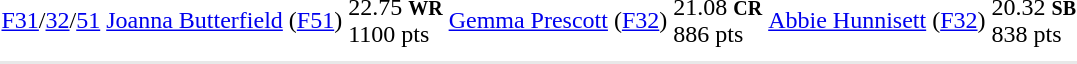<table>
<tr>
<td><a href='#'>F31</a>/<a href='#'>32</a>/<a href='#'>51</a></td>
<td><a href='#'>Joanna Butterfield</a> (<a href='#'>F51</a>)<br></td>
<td>22.75 <small><strong>WR</strong></small><br>1100 pts</td>
<td><a href='#'>Gemma Prescott</a> (<a href='#'>F32</a>)<br></td>
<td>21.08 <small><strong>CR</strong></small><br>886 pts</td>
<td><a href='#'>Abbie Hunnisett</a> (<a href='#'>F32</a>)<br></td>
<td>20.32 <small><strong>SB</strong></small><br>838 pts</td>
</tr>
<tr>
<td colspan=7></td>
</tr>
<tr>
</tr>
<tr bgcolor= e8e8e8>
<td colspan=7></td>
</tr>
</table>
